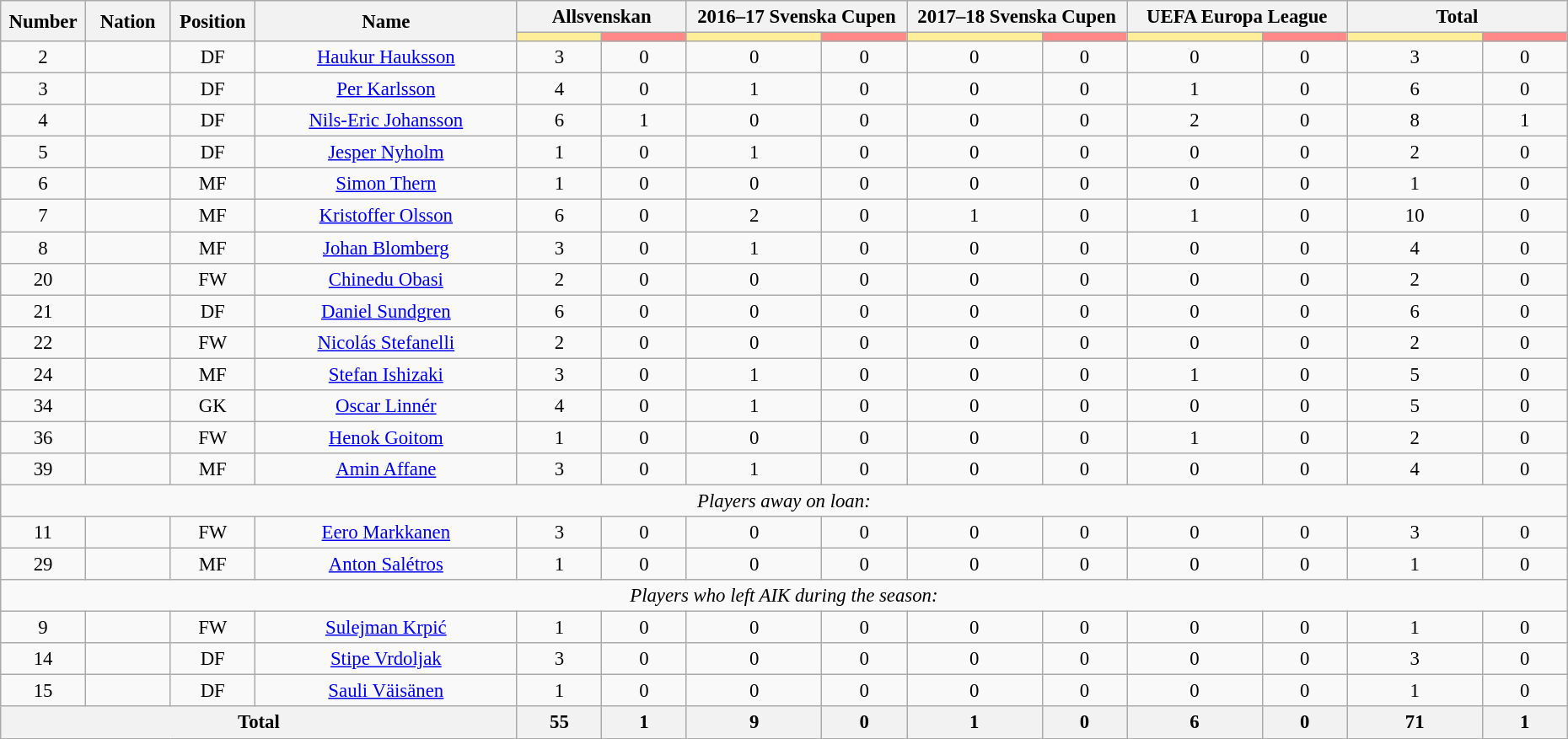<table class="wikitable" style="font-size: 95%; text-align: center;">
<tr>
<th rowspan=2 width=60>Number</th>
<th rowspan=2 width=60>Nation</th>
<th rowspan=2 width=60>Position</th>
<th rowspan=2 width=200>Name</th>
<th colspan=2>Allsvenskan</th>
<th colspan=2>2016–17 Svenska Cupen</th>
<th colspan=2>2017–18 Svenska Cupen</th>
<th colspan=2>UEFA Europa League</th>
<th colspan=2>Total</th>
</tr>
<tr>
<th style="width:60px; background:#fe9;"></th>
<th style="width:60px; background:#ff8888;"></th>
<th style="width:100px; background:#fe9;"></th>
<th style="width:60px; background:#ff8888;"></th>
<th style="width:100px; background:#fe9;"></th>
<th style="width:60px; background:#ff8888;"></th>
<th style="width:100px; background:#fe9;"></th>
<th style="width:60px; background:#ff8888;"></th>
<th style="width:100px; background:#fe9;"></th>
<th style="width:60px; background:#ff8888;"></th>
</tr>
<tr>
<td>2</td>
<td></td>
<td>DF</td>
<td><a href='#'>Haukur Hauksson</a></td>
<td>3</td>
<td>0</td>
<td>0</td>
<td>0</td>
<td>0</td>
<td>0</td>
<td>0</td>
<td>0</td>
<td>3</td>
<td>0</td>
</tr>
<tr>
<td>3</td>
<td></td>
<td>DF</td>
<td><a href='#'>Per Karlsson</a></td>
<td>4</td>
<td>0</td>
<td>1</td>
<td>0</td>
<td>0</td>
<td>0</td>
<td>1</td>
<td>0</td>
<td>6</td>
<td>0</td>
</tr>
<tr>
<td>4</td>
<td></td>
<td>DF</td>
<td><a href='#'>Nils-Eric Johansson</a></td>
<td>6</td>
<td>1</td>
<td>0</td>
<td>0</td>
<td>0</td>
<td>0</td>
<td>2</td>
<td>0</td>
<td>8</td>
<td>1</td>
</tr>
<tr>
<td>5</td>
<td></td>
<td>DF</td>
<td><a href='#'>Jesper Nyholm</a></td>
<td>1</td>
<td>0</td>
<td>1</td>
<td>0</td>
<td>0</td>
<td>0</td>
<td>0</td>
<td>0</td>
<td>2</td>
<td>0</td>
</tr>
<tr>
<td>6</td>
<td></td>
<td>MF</td>
<td><a href='#'>Simon Thern</a></td>
<td>1</td>
<td>0</td>
<td>0</td>
<td>0</td>
<td>0</td>
<td>0</td>
<td>0</td>
<td>0</td>
<td>1</td>
<td>0</td>
</tr>
<tr>
<td>7</td>
<td></td>
<td>MF</td>
<td><a href='#'>Kristoffer Olsson</a></td>
<td>6</td>
<td>0</td>
<td>2</td>
<td>0</td>
<td>1</td>
<td>0</td>
<td>1</td>
<td>0</td>
<td>10</td>
<td>0</td>
</tr>
<tr>
<td>8</td>
<td></td>
<td>MF</td>
<td><a href='#'>Johan Blomberg</a></td>
<td>3</td>
<td>0</td>
<td>1</td>
<td>0</td>
<td>0</td>
<td>0</td>
<td>0</td>
<td>0</td>
<td>4</td>
<td>0</td>
</tr>
<tr>
<td>20</td>
<td></td>
<td>FW</td>
<td><a href='#'>Chinedu Obasi</a></td>
<td>2</td>
<td>0</td>
<td>0</td>
<td>0</td>
<td>0</td>
<td>0</td>
<td>0</td>
<td>0</td>
<td>2</td>
<td>0</td>
</tr>
<tr>
<td>21</td>
<td></td>
<td>DF</td>
<td><a href='#'>Daniel Sundgren</a></td>
<td>6</td>
<td>0</td>
<td>0</td>
<td>0</td>
<td>0</td>
<td>0</td>
<td>0</td>
<td>0</td>
<td>6</td>
<td>0</td>
</tr>
<tr>
<td>22</td>
<td></td>
<td>FW</td>
<td><a href='#'>Nicolás Stefanelli</a></td>
<td>2</td>
<td>0</td>
<td>0</td>
<td>0</td>
<td>0</td>
<td>0</td>
<td>0</td>
<td>0</td>
<td>2</td>
<td>0</td>
</tr>
<tr>
<td>24</td>
<td></td>
<td>MF</td>
<td><a href='#'>Stefan Ishizaki</a></td>
<td>3</td>
<td>0</td>
<td>1</td>
<td>0</td>
<td>0</td>
<td>0</td>
<td>1</td>
<td>0</td>
<td>5</td>
<td>0</td>
</tr>
<tr>
<td>34</td>
<td></td>
<td>GK</td>
<td><a href='#'>Oscar Linnér</a></td>
<td>4</td>
<td>0</td>
<td>1</td>
<td>0</td>
<td>0</td>
<td>0</td>
<td>0</td>
<td>0</td>
<td>5</td>
<td>0</td>
</tr>
<tr>
<td>36</td>
<td></td>
<td>FW</td>
<td><a href='#'>Henok Goitom</a></td>
<td>1</td>
<td>0</td>
<td>0</td>
<td>0</td>
<td>0</td>
<td>0</td>
<td>1</td>
<td>0</td>
<td>2</td>
<td>0</td>
</tr>
<tr>
<td>39</td>
<td></td>
<td>MF</td>
<td><a href='#'>Amin Affane</a></td>
<td>3</td>
<td>0</td>
<td>1</td>
<td>0</td>
<td>0</td>
<td>0</td>
<td>0</td>
<td>0</td>
<td>4</td>
<td>0</td>
</tr>
<tr>
<td colspan="15"><em>Players away on loan:</em></td>
</tr>
<tr>
<td>11</td>
<td></td>
<td>FW</td>
<td><a href='#'>Eero Markkanen</a></td>
<td>3</td>
<td>0</td>
<td>0</td>
<td>0</td>
<td>0</td>
<td>0</td>
<td>0</td>
<td>0</td>
<td>3</td>
<td>0</td>
</tr>
<tr>
<td>29</td>
<td></td>
<td>MF</td>
<td><a href='#'>Anton Salétros</a></td>
<td>1</td>
<td>0</td>
<td>0</td>
<td>0</td>
<td>0</td>
<td>0</td>
<td>0</td>
<td>0</td>
<td>1</td>
<td>0</td>
</tr>
<tr>
<td colspan="15"><em>Players who left AIK during the season:</em></td>
</tr>
<tr>
<td>9</td>
<td></td>
<td>FW</td>
<td><a href='#'>Sulejman Krpić</a></td>
<td>1</td>
<td>0</td>
<td>0</td>
<td>0</td>
<td>0</td>
<td>0</td>
<td>0</td>
<td>0</td>
<td>1</td>
<td>0</td>
</tr>
<tr>
<td>14</td>
<td></td>
<td>DF</td>
<td><a href='#'>Stipe Vrdoljak</a></td>
<td>3</td>
<td>0</td>
<td>0</td>
<td>0</td>
<td>0</td>
<td>0</td>
<td>0</td>
<td>0</td>
<td>3</td>
<td>0</td>
</tr>
<tr>
<td>15</td>
<td></td>
<td>DF</td>
<td><a href='#'>Sauli Väisänen</a></td>
<td>1</td>
<td>0</td>
<td>0</td>
<td>0</td>
<td>0</td>
<td>0</td>
<td>0</td>
<td>0</td>
<td>1</td>
<td>0</td>
</tr>
<tr>
<th colspan=4>Total</th>
<th>55</th>
<th>1</th>
<th>9</th>
<th>0</th>
<th>1</th>
<th>0</th>
<th>6</th>
<th>0</th>
<th>71</th>
<th>1</th>
</tr>
</table>
